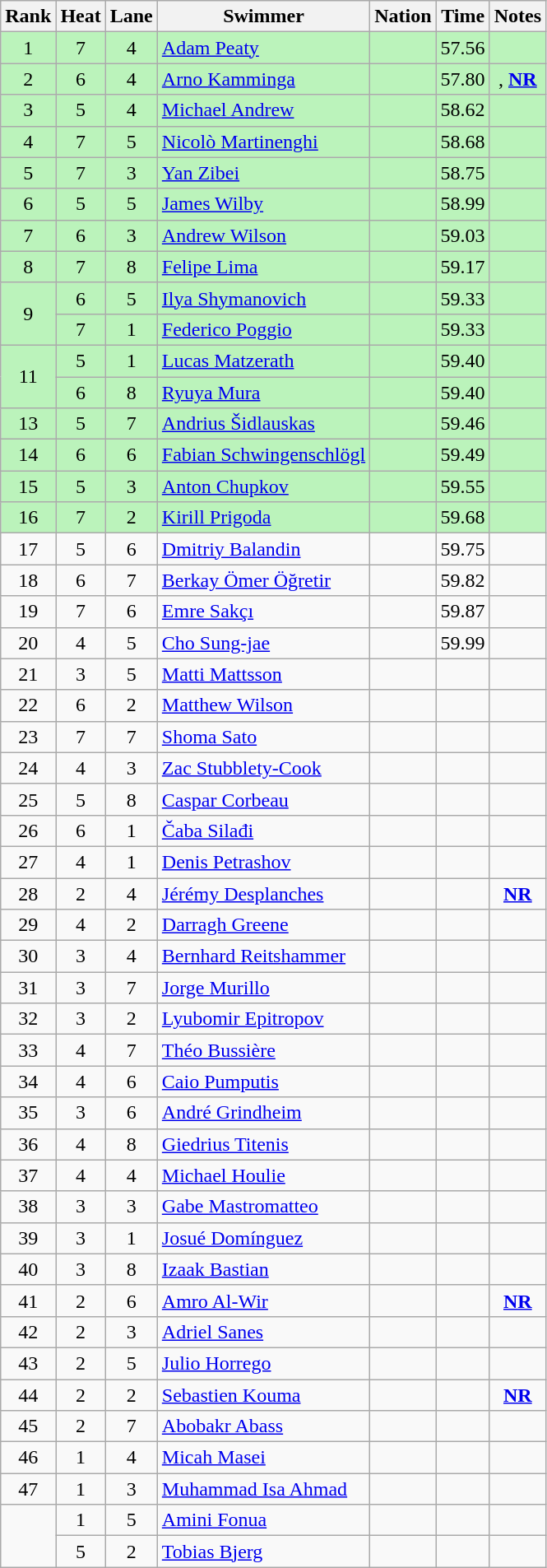<table class="wikitable sortable" style="text-align:center">
<tr>
<th>Rank</th>
<th>Heat</th>
<th>Lane</th>
<th>Swimmer</th>
<th>Nation</th>
<th>Time</th>
<th>Notes</th>
</tr>
<tr bgcolor=bbf3bb>
<td>1</td>
<td>7</td>
<td>4</td>
<td align=left><a href='#'>Adam Peaty</a></td>
<td align=left></td>
<td>57.56</td>
<td></td>
</tr>
<tr bgcolor=bbf3bb>
<td>2</td>
<td>6</td>
<td>4</td>
<td align=left><a href='#'>Arno Kamminga</a></td>
<td align=left></td>
<td>57.80</td>
<td>, <strong><a href='#'>NR</a></strong></td>
</tr>
<tr bgcolor=bbf3bb>
<td>3</td>
<td>5</td>
<td>4</td>
<td align=left><a href='#'>Michael Andrew</a></td>
<td align=left></td>
<td>58.62</td>
<td></td>
</tr>
<tr bgcolor=bbf3bb>
<td>4</td>
<td>7</td>
<td>5</td>
<td align=left><a href='#'>Nicolò Martinenghi</a></td>
<td align=left></td>
<td>58.68</td>
<td></td>
</tr>
<tr bgcolor=bbf3bb>
<td>5</td>
<td>7</td>
<td>3</td>
<td align=left><a href='#'>Yan Zibei</a></td>
<td align=left></td>
<td>58.75</td>
<td></td>
</tr>
<tr bgcolor=bbf3bb>
<td>6</td>
<td>5</td>
<td>5</td>
<td align=left><a href='#'>James Wilby</a></td>
<td align=left></td>
<td>58.99</td>
<td></td>
</tr>
<tr bgcolor=bbf3bb>
<td>7</td>
<td>6</td>
<td>3</td>
<td align=left><a href='#'>Andrew Wilson</a></td>
<td align=left></td>
<td>59.03</td>
<td></td>
</tr>
<tr bgcolor=bbf3bb>
<td>8</td>
<td>7</td>
<td>8</td>
<td align=left><a href='#'>Felipe Lima</a></td>
<td align=left></td>
<td>59.17</td>
<td></td>
</tr>
<tr bgcolor=bbf3bb>
<td rowspan=2>9</td>
<td>6</td>
<td>5</td>
<td align=left><a href='#'>Ilya Shymanovich</a></td>
<td align=left></td>
<td>59.33</td>
<td></td>
</tr>
<tr bgcolor=bbf3bb>
<td>7</td>
<td>1</td>
<td align=left><a href='#'>Federico Poggio</a></td>
<td align=left></td>
<td>59.33</td>
<td></td>
</tr>
<tr bgcolor=bbf3bb>
<td rowspan=2>11</td>
<td>5</td>
<td>1</td>
<td align=left><a href='#'>Lucas Matzerath</a></td>
<td align=left></td>
<td>59.40</td>
<td></td>
</tr>
<tr bgcolor=bbf3bb>
<td>6</td>
<td>8</td>
<td align=left><a href='#'>Ryuya Mura</a></td>
<td align=left></td>
<td>59.40</td>
<td></td>
</tr>
<tr bgcolor=bbf3bb>
<td>13</td>
<td>5</td>
<td>7</td>
<td align=left><a href='#'>Andrius Šidlauskas</a></td>
<td align=left></td>
<td>59.46</td>
<td></td>
</tr>
<tr bgcolor=bbf3bb>
<td>14</td>
<td>6</td>
<td>6</td>
<td align=left><a href='#'>Fabian Schwingenschlögl</a></td>
<td align=left></td>
<td>59.49</td>
<td></td>
</tr>
<tr bgcolor=bbf3bb>
<td>15</td>
<td>5</td>
<td>3</td>
<td align=left><a href='#'>Anton Chupkov</a></td>
<td align=left></td>
<td>59.55</td>
<td></td>
</tr>
<tr bgcolor=bbf3bb>
<td>16</td>
<td>7</td>
<td>2</td>
<td align=left><a href='#'>Kirill Prigoda</a></td>
<td align=left></td>
<td>59.68</td>
<td></td>
</tr>
<tr>
<td>17</td>
<td>5</td>
<td>6</td>
<td align=left><a href='#'>Dmitriy Balandin</a></td>
<td align=left></td>
<td>59.75</td>
<td></td>
</tr>
<tr>
<td>18</td>
<td>6</td>
<td>7</td>
<td align=left><a href='#'>Berkay Ömer Öğretir</a></td>
<td align=left></td>
<td>59.82</td>
<td></td>
</tr>
<tr>
<td>19</td>
<td>7</td>
<td>6</td>
<td align=left><a href='#'>Emre Sakçı</a></td>
<td align=left></td>
<td>59.87</td>
<td></td>
</tr>
<tr>
<td>20</td>
<td>4</td>
<td>5</td>
<td align=left><a href='#'>Cho Sung-jae</a></td>
<td align=left></td>
<td>59.99</td>
<td></td>
</tr>
<tr>
<td>21</td>
<td>3</td>
<td>5</td>
<td align=left><a href='#'>Matti Mattsson</a></td>
<td align=left></td>
<td></td>
<td></td>
</tr>
<tr>
<td>22</td>
<td>6</td>
<td>2</td>
<td align=left><a href='#'>Matthew Wilson</a></td>
<td align=left></td>
<td></td>
<td></td>
</tr>
<tr>
<td>23</td>
<td>7</td>
<td>7</td>
<td align=left><a href='#'>Shoma Sato</a></td>
<td align=left></td>
<td></td>
<td></td>
</tr>
<tr>
<td>24</td>
<td>4</td>
<td>3</td>
<td align=left><a href='#'>Zac Stubblety-Cook</a></td>
<td align=left></td>
<td></td>
<td></td>
</tr>
<tr>
<td>25</td>
<td>5</td>
<td>8</td>
<td align=left><a href='#'>Caspar Corbeau</a></td>
<td align=left></td>
<td></td>
<td></td>
</tr>
<tr>
<td>26</td>
<td>6</td>
<td>1</td>
<td align=left><a href='#'>Čaba Silađi</a></td>
<td align=left></td>
<td></td>
<td></td>
</tr>
<tr>
<td>27</td>
<td>4</td>
<td>1</td>
<td align=left><a href='#'>Denis Petrashov</a></td>
<td align=left></td>
<td></td>
<td></td>
</tr>
<tr>
<td>28</td>
<td>2</td>
<td>4</td>
<td align=left><a href='#'>Jérémy Desplanches</a></td>
<td align=left></td>
<td></td>
<td><strong><a href='#'>NR</a></strong></td>
</tr>
<tr>
<td>29</td>
<td>4</td>
<td>2</td>
<td align=left><a href='#'>Darragh Greene</a></td>
<td align=left></td>
<td></td>
<td></td>
</tr>
<tr>
<td>30</td>
<td>3</td>
<td>4</td>
<td align=left><a href='#'>Bernhard Reitshammer</a></td>
<td align=left></td>
<td></td>
<td></td>
</tr>
<tr>
<td>31</td>
<td>3</td>
<td>7</td>
<td align=left><a href='#'>Jorge Murillo</a></td>
<td align=left></td>
<td></td>
<td></td>
</tr>
<tr>
<td>32</td>
<td>3</td>
<td>2</td>
<td align=left><a href='#'>Lyubomir Epitropov</a></td>
<td align=left></td>
<td></td>
<td></td>
</tr>
<tr>
<td>33</td>
<td>4</td>
<td>7</td>
<td align=left><a href='#'>Théo Bussière</a></td>
<td align=left></td>
<td></td>
<td></td>
</tr>
<tr>
<td>34</td>
<td>4</td>
<td>6</td>
<td align=left><a href='#'>Caio Pumputis</a></td>
<td align=left></td>
<td></td>
<td></td>
</tr>
<tr>
<td>35</td>
<td>3</td>
<td>6</td>
<td align=left><a href='#'>André Grindheim</a></td>
<td align=left></td>
<td></td>
<td></td>
</tr>
<tr>
<td>36</td>
<td>4</td>
<td>8</td>
<td align=left><a href='#'>Giedrius Titenis</a></td>
<td align=left></td>
<td></td>
<td></td>
</tr>
<tr>
<td>37</td>
<td>4</td>
<td>4</td>
<td align=left><a href='#'>Michael Houlie</a></td>
<td align=left></td>
<td></td>
<td></td>
</tr>
<tr>
<td>38</td>
<td>3</td>
<td>3</td>
<td align=left><a href='#'>Gabe Mastromatteo</a></td>
<td align=left></td>
<td></td>
<td></td>
</tr>
<tr>
<td>39</td>
<td>3</td>
<td>1</td>
<td align=left><a href='#'>Josué Domínguez</a></td>
<td align=left></td>
<td></td>
<td></td>
</tr>
<tr>
<td>40</td>
<td>3</td>
<td>8</td>
<td align=left><a href='#'>Izaak Bastian</a></td>
<td align=left></td>
<td></td>
<td></td>
</tr>
<tr>
<td>41</td>
<td>2</td>
<td>6</td>
<td align=left><a href='#'>Amro Al-Wir</a></td>
<td align=left></td>
<td></td>
<td><strong><a href='#'>NR</a></strong></td>
</tr>
<tr>
<td>42</td>
<td>2</td>
<td>3</td>
<td align=left><a href='#'>Adriel Sanes</a></td>
<td align=left></td>
<td></td>
<td></td>
</tr>
<tr>
<td>43</td>
<td>2</td>
<td>5</td>
<td align=left><a href='#'>Julio Horrego</a></td>
<td align=left></td>
<td></td>
<td></td>
</tr>
<tr>
<td>44</td>
<td>2</td>
<td>2</td>
<td align=left><a href='#'>Sebastien Kouma</a></td>
<td align=left></td>
<td></td>
<td><strong><a href='#'>NR</a></strong></td>
</tr>
<tr>
<td>45</td>
<td>2</td>
<td>7</td>
<td align=left><a href='#'>Abobakr Abass</a></td>
<td align=left></td>
<td></td>
<td></td>
</tr>
<tr>
<td>46</td>
<td>1</td>
<td>4</td>
<td align=left><a href='#'>Micah Masei</a></td>
<td align=left></td>
<td></td>
<td></td>
</tr>
<tr>
<td>47</td>
<td>1</td>
<td>3</td>
<td align=left><a href='#'>Muhammad Isa Ahmad</a></td>
<td align=left></td>
<td></td>
<td></td>
</tr>
<tr>
<td rowspan=2></td>
<td>1</td>
<td>5</td>
<td align=left><a href='#'>Amini Fonua</a></td>
<td align=left></td>
<td></td>
<td></td>
</tr>
<tr>
<td>5</td>
<td>2</td>
<td align=left><a href='#'>Tobias Bjerg</a></td>
<td align=left></td>
<td></td>
<td></td>
</tr>
</table>
